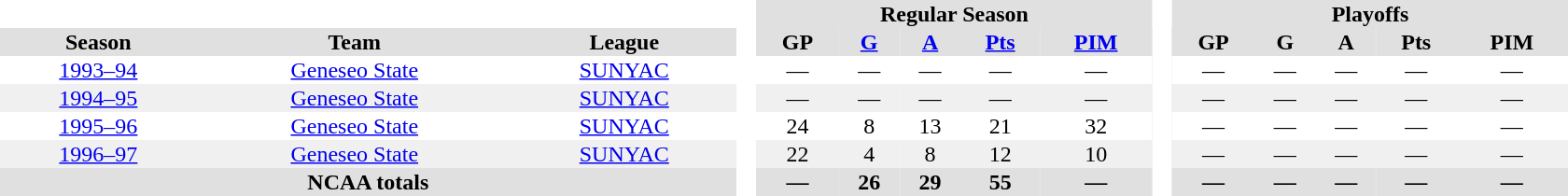<table border="0" cellpadding="1" cellspacing="0" style="text-align:center; width:70em">
<tr bgcolor="#e0e0e0">
<th colspan="3"  bgcolor="#ffffff"> </th>
<th rowspan="99" bgcolor="#ffffff"> </th>
<th colspan="5">Regular Season</th>
<th rowspan="99" bgcolor="#ffffff"> </th>
<th colspan="5">Playoffs</th>
</tr>
<tr bgcolor="#e0e0e0">
<th>Season</th>
<th>Team</th>
<th>League</th>
<th>GP</th>
<th><a href='#'>G</a></th>
<th><a href='#'>A</a></th>
<th><a href='#'>Pts</a></th>
<th><a href='#'>PIM</a></th>
<th>GP</th>
<th>G</th>
<th>A</th>
<th>Pts</th>
<th>PIM</th>
</tr>
<tr>
<td><a href='#'>1993–94</a></td>
<td><a href='#'>Geneseo State</a></td>
<td><a href='#'>SUNYAC</a></td>
<td>—</td>
<td>—</td>
<td>—</td>
<td>—</td>
<td>—</td>
<td>—</td>
<td>—</td>
<td>—</td>
<td>—</td>
<td>—</td>
</tr>
<tr bgcolor="f0f0f0">
<td><a href='#'>1994–95</a></td>
<td><a href='#'>Geneseo State</a></td>
<td><a href='#'>SUNYAC</a></td>
<td>—</td>
<td>—</td>
<td>—</td>
<td>—</td>
<td>—</td>
<td>—</td>
<td>—</td>
<td>—</td>
<td>—</td>
<td>—</td>
</tr>
<tr>
<td><a href='#'>1995–96</a></td>
<td><a href='#'>Geneseo State</a></td>
<td><a href='#'>SUNYAC</a></td>
<td>24</td>
<td>8</td>
<td>13</td>
<td>21</td>
<td>32</td>
<td>—</td>
<td>—</td>
<td>—</td>
<td>—</td>
<td>—</td>
</tr>
<tr bgcolor="f0f0f0">
<td><a href='#'>1996–97</a></td>
<td><a href='#'>Geneseo State</a></td>
<td><a href='#'>SUNYAC</a></td>
<td>22</td>
<td>4</td>
<td>8</td>
<td>12</td>
<td>10</td>
<td>—</td>
<td>—</td>
<td>—</td>
<td>—</td>
<td>—</td>
</tr>
<tr bgcolor="#e0e0e0">
<th colspan="3">NCAA totals</th>
<th>—</th>
<th>26</th>
<th>29</th>
<th>55</th>
<th>—</th>
<th>—</th>
<th>—</th>
<th>—</th>
<th>—</th>
<th>—</th>
</tr>
</table>
